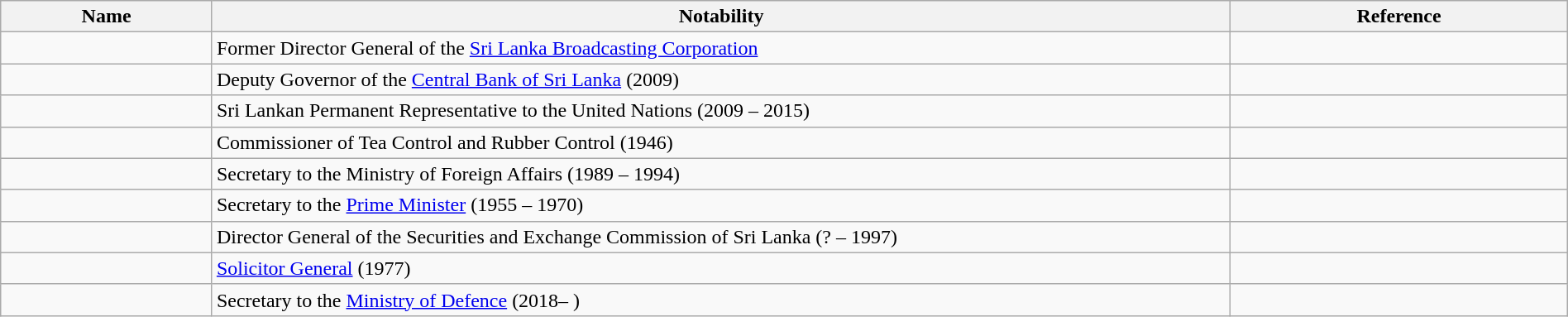<table class="wikitable sortable" style="width:100%">
<tr>
<th style="width:*;">Name</th>
<th style="width:65%;" class="unsortable">Notability</th>
<th style="width:*;" class="unsortable">Reference</th>
</tr>
<tr>
<td></td>
<td>Former Director General of the <a href='#'>Sri Lanka Broadcasting Corporation</a></td>
<td style="text-align:center;"></td>
</tr>
<tr>
<td></td>
<td>Deputy Governor of the <a href='#'>Central Bank of Sri Lanka</a> (2009)</td>
<td style="text-align:center;"></td>
</tr>
<tr>
<td></td>
<td>Sri Lankan Permanent Representative to the United Nations (2009 – 2015)</td>
<td style="text-align:center;"></td>
</tr>
<tr>
<td></td>
<td>Commissioner of Tea Control and Rubber Control (1946)</td>
<td style="text-align:center;"></td>
</tr>
<tr>
<td></td>
<td>Secretary to the Ministry of Foreign Affairs (1989 – 1994)</td>
<td style="text-align:center;"></td>
</tr>
<tr>
<td></td>
<td>Secretary to the <a href='#'>Prime Minister</a> (1955 – 1970)</td>
<td style="text-align:center;"></td>
</tr>
<tr>
<td></td>
<td>Director General of the Securities and Exchange Commission of Sri Lanka (? – 1997)</td>
<td style="text-align:center;"></td>
</tr>
<tr>
<td></td>
<td><a href='#'>Solicitor General</a> (1977)</td>
<td style="text-align:center;"></td>
</tr>
<tr>
<td></td>
<td>Secretary to the <a href='#'>Ministry of Defence</a> (2018– )</td>
<td></td>
</tr>
</table>
